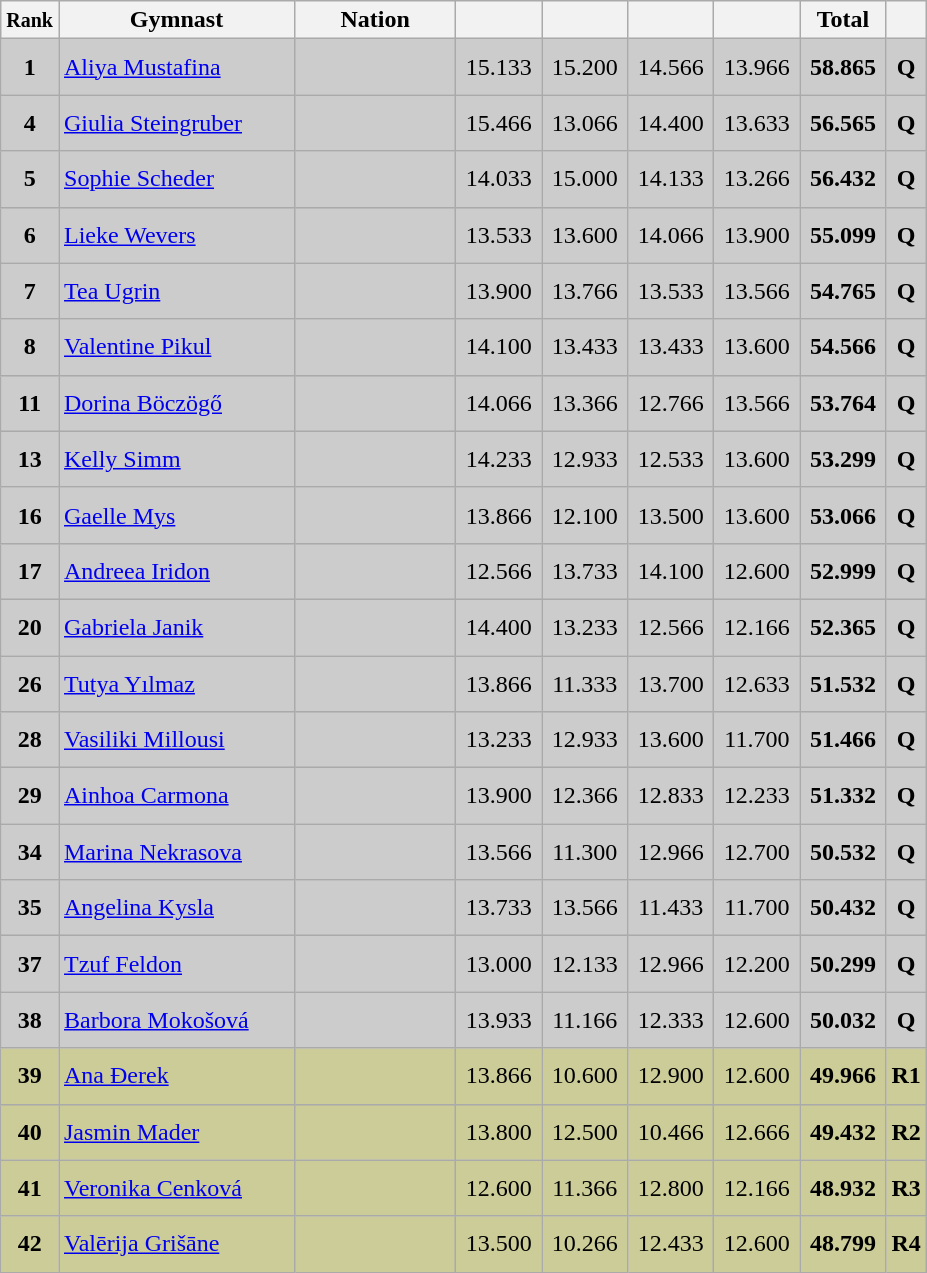<table class="wikitable sortable" style="text-align:center; font-size:100%">
<tr>
<th scope="col" style="width:15px;"><small>Rank</small></th>
<th ! scope="col" style="width:150px;">Gymnast</th>
<th ! scope="col" style="width:100px;">Nation</th>
<th ! scope="col" style="width:50px;"></th>
<th ! scope="col" style="width:50px;"></th>
<th ! scope="col" style="width:50px;"></th>
<th ! scope="col" style="width:50px;"></th>
<th ! scope="col" style="width:50px;">Total</th>
<th ! scope="col" style="width:15px;"><small></small></th>
</tr>
<tr style="background:#cccccc;">
<td scope=row style="text-align:center"><strong>1</strong></td>
<td height="30" align=left><a href='#'>Aliya Mustafina</a></td>
<td style="text-align:left;"><small></small></td>
<td>15.133</td>
<td>15.200</td>
<td>14.566</td>
<td>13.966</td>
<td><strong>58.865</strong></td>
<td><strong>Q</strong></td>
</tr>
<tr style="background:#cccccc;">
<td scope=row style="text-align:center"><strong>4</strong></td>
<td height="30" align=left><a href='#'>Giulia Steingruber</a></td>
<td style="text-align:left;"><small></small></td>
<td>15.466</td>
<td>13.066</td>
<td>14.400</td>
<td>13.633</td>
<td><strong>56.565</strong></td>
<td><strong>Q</strong></td>
</tr>
<tr style="background:#cccccc;">
<td scope=row style="text-align:center"><strong>5</strong></td>
<td height="30" align=left><a href='#'>Sophie Scheder</a></td>
<td style="text-align:left;"><small></small></td>
<td>14.033</td>
<td>15.000</td>
<td>14.133</td>
<td>13.266</td>
<td><strong>56.432</strong></td>
<td><strong>Q</strong></td>
</tr>
<tr style="background:#cccccc;">
<td scope=row style="text-align:center"><strong>6</strong></td>
<td height="30" align=left><a href='#'>Lieke Wevers</a></td>
<td style="text-align:left;"><small></small></td>
<td>13.533</td>
<td>13.600</td>
<td>14.066</td>
<td>13.900</td>
<td><strong>55.099</strong></td>
<td><strong>Q</strong></td>
</tr>
<tr style="background:#cccccc;">
<td scope=row style="text-align:center"><strong>7</strong></td>
<td height="30" align=left><a href='#'>Tea Ugrin</a></td>
<td style="text-align:left;"><small></small></td>
<td>13.900</td>
<td>13.766</td>
<td>13.533</td>
<td>13.566</td>
<td><strong>54.765</strong></td>
<td><strong>Q</strong></td>
</tr>
<tr style="background:#cccccc;">
<td scope=row style="text-align:center"><strong>8</strong></td>
<td height="30" align=left><a href='#'>Valentine Pikul</a></td>
<td style="text-align:left;"><small></small></td>
<td>14.100</td>
<td>13.433</td>
<td>13.433</td>
<td>13.600</td>
<td><strong>54.566</strong></td>
<td><strong>Q</strong></td>
</tr>
<tr style="background:#cccccc;">
<td scope=row style="text-align:center"><strong>11</strong></td>
<td height="30" align=left><a href='#'>Dorina Böczögő</a></td>
<td style="text-align:left;"><small></small></td>
<td>14.066</td>
<td>13.366</td>
<td>12.766</td>
<td>13.566</td>
<td><strong>53.764</strong></td>
<td><strong>Q</strong></td>
</tr>
<tr style="background:#cccccc;">
<td scope=row style="text-align:center"><strong>13</strong></td>
<td height="30" align=left><a href='#'>Kelly Simm</a></td>
<td style="text-align:left;"><small></small></td>
<td>14.233</td>
<td>12.933</td>
<td>12.533</td>
<td>13.600</td>
<td><strong>53.299</strong></td>
<td><strong>Q</strong></td>
</tr>
<tr style="background:#cccccc;">
<td scope=row style="text-align:center"><strong>16</strong></td>
<td height="30" align=left><a href='#'>Gaelle Mys</a></td>
<td style="text-align:left;"><small></small></td>
<td>13.866</td>
<td>12.100</td>
<td>13.500</td>
<td>13.600</td>
<td><strong>53.066</strong></td>
<td><strong>Q</strong></td>
</tr>
<tr style="background:#cccccc;">
<td scope=row style="text-align:center"><strong>17</strong></td>
<td height="30" align=left><a href='#'>Andreea Iridon</a></td>
<td style="text-align:left;"><small></small></td>
<td>12.566</td>
<td>13.733</td>
<td>14.100</td>
<td>12.600</td>
<td><strong>52.999</strong></td>
<td><strong>Q</strong></td>
</tr>
<tr style="background:#cccccc;">
<td scope=row style="text-align:center"><strong>20</strong></td>
<td height="30" align=left><a href='#'>Gabriela Janik</a></td>
<td style="text-align:left;"><small></small></td>
<td>14.400</td>
<td>13.233</td>
<td>12.566</td>
<td>12.166</td>
<td><strong>52.365</strong></td>
<td><strong>Q</strong></td>
</tr>
<tr style="background:#cccccc;">
<td scope=row style="text-align:center"><strong>26</strong></td>
<td height="30" align=left><a href='#'>Tutya Yılmaz</a></td>
<td style="text-align:left;"><small></small></td>
<td>13.866</td>
<td>11.333</td>
<td>13.700</td>
<td>12.633</td>
<td><strong>51.532</strong></td>
<td><strong>Q</strong></td>
</tr>
<tr style="background:#cccccc;">
<td scope=row style="text-align:center"><strong>28</strong></td>
<td height="30" align=left><a href='#'>Vasiliki Millousi</a></td>
<td style="text-align:left;"><small></small></td>
<td>13.233</td>
<td>12.933</td>
<td>13.600</td>
<td>11.700</td>
<td><strong>51.466</strong></td>
<td><strong>Q</strong></td>
</tr>
<tr style="background:#cccccc;">
<td scope=row style="text-align:center"><strong>29</strong></td>
<td height="30" align=left><a href='#'>Ainhoa Carmona</a></td>
<td style="text-align:left;"><small></small></td>
<td>13.900</td>
<td>12.366</td>
<td>12.833</td>
<td>12.233</td>
<td><strong>51.332</strong></td>
<td><strong>Q</strong></td>
</tr>
<tr style="background:#cccccc;">
<td scope=row style="text-align:center"><strong>34</strong></td>
<td height="30" align=left><a href='#'>Marina Nekrasova</a></td>
<td style="text-align:left;"><small></small></td>
<td>13.566</td>
<td>11.300</td>
<td>12.966</td>
<td>12.700</td>
<td><strong>50.532</strong></td>
<td><strong>Q</strong></td>
</tr>
<tr style="background:#cccccc;">
<td scope=row style="text-align:center"><strong>35</strong></td>
<td height="30" align=left><a href='#'>Angelina Kysla</a></td>
<td style="text-align:left;"><small></small></td>
<td>13.733</td>
<td>13.566</td>
<td>11.433</td>
<td>11.700</td>
<td><strong>50.432</strong></td>
<td><strong>Q</strong></td>
</tr>
<tr style="background:#cccccc;">
<td scope=row style="text-align:center"><strong>37</strong></td>
<td height="30" align=left><a href='#'>Tzuf Feldon</a></td>
<td style="text-align:left;"><small></small></td>
<td>13.000</td>
<td>12.133</td>
<td>12.966</td>
<td>12.200</td>
<td><strong>50.299</strong></td>
<td><strong>Q</strong></td>
</tr>
<tr style="background:#cccccc;">
<td scope=row style="text-align:center"><strong>38</strong></td>
<td height="30" align=left><a href='#'>Barbora Mokošová</a></td>
<td style="text-align:left;"><small></small></td>
<td>13.933</td>
<td>11.166</td>
<td>12.333</td>
<td>12.600</td>
<td><strong>50.032</strong></td>
<td><strong>Q</strong></td>
</tr>
<tr style="background:#CCCC99;">
<td scope=row style="text-align:center"><strong>39</strong></td>
<td height="30" align=left><a href='#'>Ana Đerek</a></td>
<td style="text-align:left;"><small></small></td>
<td>13.866</td>
<td>10.600</td>
<td>12.900</td>
<td>12.600</td>
<td><strong>49.966</strong></td>
<td><strong>R1</strong></td>
</tr>
<tr style="background:#CCCC99;">
<td scope=row style="text-align:center"><strong>40</strong></td>
<td height="30" align=left><a href='#'>Jasmin Mader</a></td>
<td style="text-align:left;"><small></small></td>
<td>13.800</td>
<td>12.500</td>
<td>10.466</td>
<td>12.666</td>
<td><strong>49.432</strong></td>
<td><strong>R2</strong></td>
</tr>
<tr style="background:#CCCC99;">
<td scope=row style="text-align:center"><strong>41</strong></td>
<td height="30" align=left><a href='#'>Veronika Cenková</a></td>
<td style="text-align:left;"><small></small></td>
<td>12.600</td>
<td>11.366</td>
<td>12.800</td>
<td>12.166</td>
<td><strong>48.932</strong></td>
<td><strong>R3</strong></td>
</tr>
<tr style="background:#CCCC99;">
<td scope=row style="text-align:center"><strong>42</strong></td>
<td height="30" align=left><a href='#'>Valērija Grišāne</a></td>
<td style="text-align:left;"><small></small></td>
<td>13.500</td>
<td>10.266</td>
<td>12.433</td>
<td>12.600</td>
<td><strong>48.799</strong></td>
<td><strong>R4</strong></td>
</tr>
</table>
